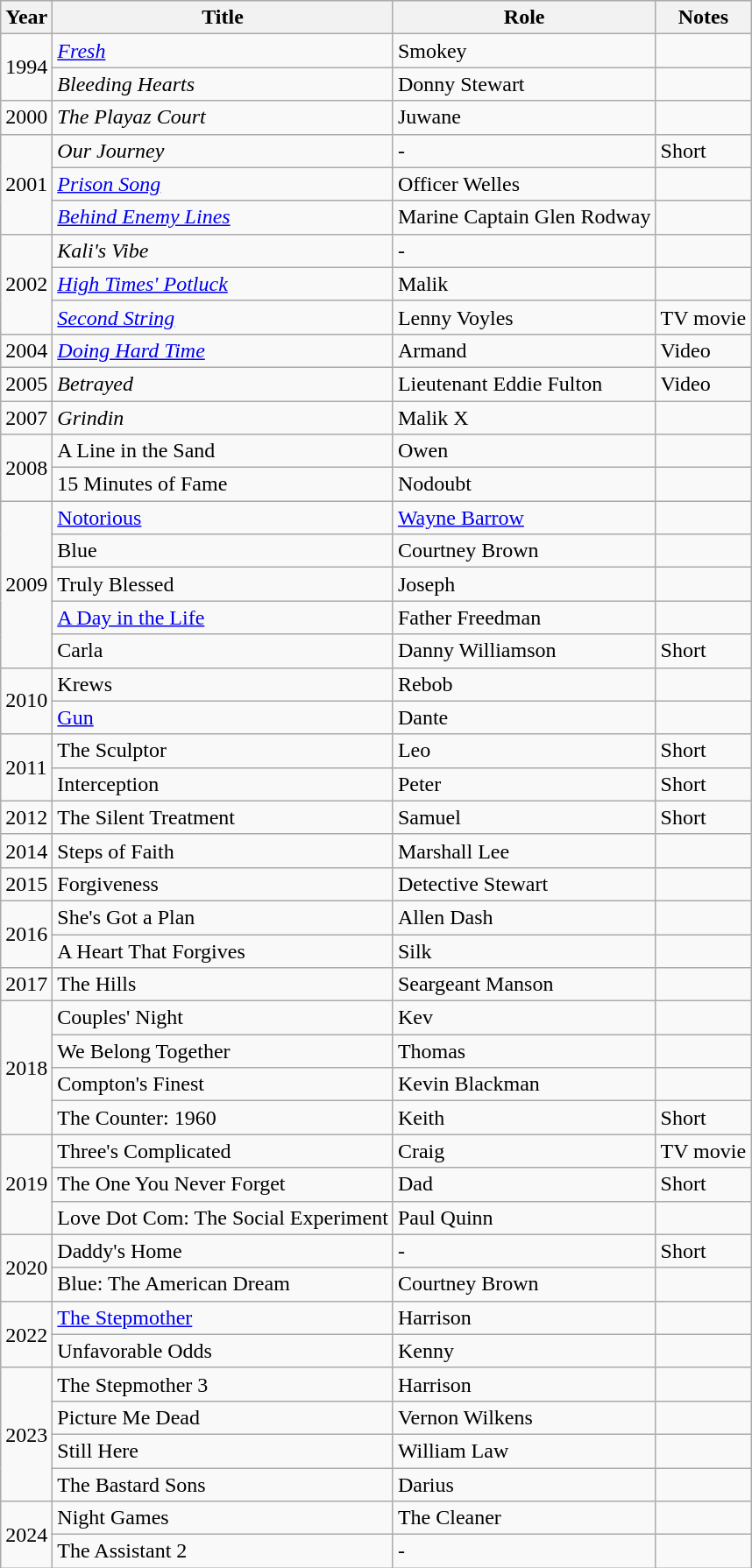<table class="wikitable sortable">
<tr>
<th>Year</th>
<th>Title</th>
<th>Role</th>
<th>Notes</th>
</tr>
<tr>
<td rowspan="2">1994</td>
<td><em><a href='#'>Fresh</a></em></td>
<td>Smokey</td>
<td></td>
</tr>
<tr>
<td><em>Bleeding Hearts</em></td>
<td>Donny Stewart</td>
<td></td>
</tr>
<tr>
<td>2000</td>
<td><em>The Playaz Court</em></td>
<td>Juwane</td>
<td></td>
</tr>
<tr>
<td rowspan="3">2001</td>
<td><em>Our Journey</em></td>
<td>-</td>
<td>Short</td>
</tr>
<tr>
<td><em><a href='#'>Prison Song</a></em></td>
<td>Officer Welles</td>
<td></td>
</tr>
<tr>
<td><em><a href='#'>Behind Enemy Lines</a></em></td>
<td>Marine Captain Glen Rodway</td>
<td></td>
</tr>
<tr>
<td rowspan="3">2002</td>
<td><em>Kali's Vibe</em></td>
<td>-</td>
<td></td>
</tr>
<tr>
<td><em><a href='#'>High Times' Potluck</a></em></td>
<td>Malik</td>
<td></td>
</tr>
<tr>
<td><em><a href='#'>Second String</a></em></td>
<td>Lenny Voyles</td>
<td>TV movie</td>
</tr>
<tr>
<td>2004</td>
<td><em><a href='#'>Doing Hard Time</a></em></td>
<td>Armand</td>
<td>Video</td>
</tr>
<tr>
<td>2005</td>
<td><em>Betrayed</em></td>
<td>Lieutenant Eddie Fulton</td>
<td>Video</td>
</tr>
<tr>
<td>2007</td>
<td><em>Grindin<strong></td>
<td>Malik X</td>
<td></td>
</tr>
<tr>
<td rowspan="2">2008</td>
<td></em>A Line in the Sand<em></td>
<td>Owen</td>
<td></td>
</tr>
<tr>
<td></em>15 Minutes of Fame<em></td>
<td>Nodoubt</td>
<td></td>
</tr>
<tr>
<td rowspan="5">2009</td>
<td></em><a href='#'>Notorious</a><em></td>
<td><a href='#'>Wayne Barrow</a></td>
<td></td>
</tr>
<tr>
<td></em>Blue<em></td>
<td>Courtney Brown</td>
<td></td>
</tr>
<tr>
<td></em>Truly Blessed<em></td>
<td>Joseph</td>
<td></td>
</tr>
<tr>
<td></em><a href='#'>A Day in the Life</a><em></td>
<td>Father Freedman</td>
<td></td>
</tr>
<tr>
<td></em>Carla<em></td>
<td>Danny Williamson</td>
<td>Short</td>
</tr>
<tr>
<td rowspan="2">2010</td>
<td></em>Krews<em></td>
<td>Rebob</td>
<td></td>
</tr>
<tr>
<td></em><a href='#'>Gun</a><em></td>
<td>Dante</td>
<td></td>
</tr>
<tr>
<td rowspan="2">2011</td>
<td></em>The Sculptor<em></td>
<td>Leo</td>
<td>Short</td>
</tr>
<tr>
<td></em>Interception<em></td>
<td>Peter</td>
<td>Short</td>
</tr>
<tr>
<td>2012</td>
<td></em>The Silent Treatment<em></td>
<td>Samuel</td>
<td>Short</td>
</tr>
<tr>
<td>2014</td>
<td></em>Steps of Faith<em></td>
<td>Marshall Lee</td>
<td></td>
</tr>
<tr>
<td>2015</td>
<td></em>Forgiveness<em></td>
<td>Detective Stewart</td>
<td></td>
</tr>
<tr>
<td rowspan="2">2016</td>
<td></em>She's Got a Plan<em></td>
<td>Allen Dash</td>
<td></td>
</tr>
<tr>
<td></em>A Heart That Forgives<em></td>
<td>Silk</td>
<td></td>
</tr>
<tr>
<td>2017</td>
<td></em>The Hills<em></td>
<td>Seargeant Manson</td>
<td></td>
</tr>
<tr>
<td rowspan="4">2018</td>
<td></em>Couples' Night<em></td>
<td>Kev</td>
<td></td>
</tr>
<tr>
<td></em>We Belong Together<em></td>
<td>Thomas</td>
<td></td>
</tr>
<tr>
<td></em>Compton's Finest<em></td>
<td>Kevin Blackman</td>
<td></td>
</tr>
<tr>
<td></em>The Counter: 1960<em></td>
<td>Keith</td>
<td>Short</td>
</tr>
<tr>
<td rowspan="3">2019</td>
<td></em>Three's Complicated<em></td>
<td>Craig</td>
<td>TV movie</td>
</tr>
<tr>
<td></em>The One You Never Forget<em></td>
<td>Dad</td>
<td>Short</td>
</tr>
<tr>
<td></em>Love Dot Com: The Social Experiment<em></td>
<td>Paul Quinn</td>
<td></td>
</tr>
<tr>
<td rowspan="2">2020</td>
<td></em>Daddy's Home<em></td>
<td>-</td>
<td>Short</td>
</tr>
<tr>
<td></em>Blue: The American Dream<em></td>
<td>Courtney Brown</td>
<td></td>
</tr>
<tr>
<td rowspan="2">2022</td>
<td></em><a href='#'>The Stepmother</a><em></td>
<td>Harrison</td>
<td></td>
</tr>
<tr>
<td></em>Unfavorable Odds<em></td>
<td>Kenny</td>
<td></td>
</tr>
<tr>
<td rowspan="4">2023</td>
<td></em>The Stepmother 3<em></td>
<td>Harrison</td>
<td></td>
</tr>
<tr>
<td></em>Picture Me Dead<em></td>
<td>Vernon Wilkens</td>
<td></td>
</tr>
<tr>
<td></em>Still Here<em></td>
<td>William Law</td>
<td></td>
</tr>
<tr>
<td></em>The Bastard Sons<em></td>
<td>Darius</td>
<td></td>
</tr>
<tr>
<td rowspan="2">2024</td>
<td></em>Night Games<em></td>
<td>The Cleaner</td>
<td></td>
</tr>
<tr>
<td></em>The Assistant 2<em></td>
<td>-</td>
<td></td>
</tr>
</table>
